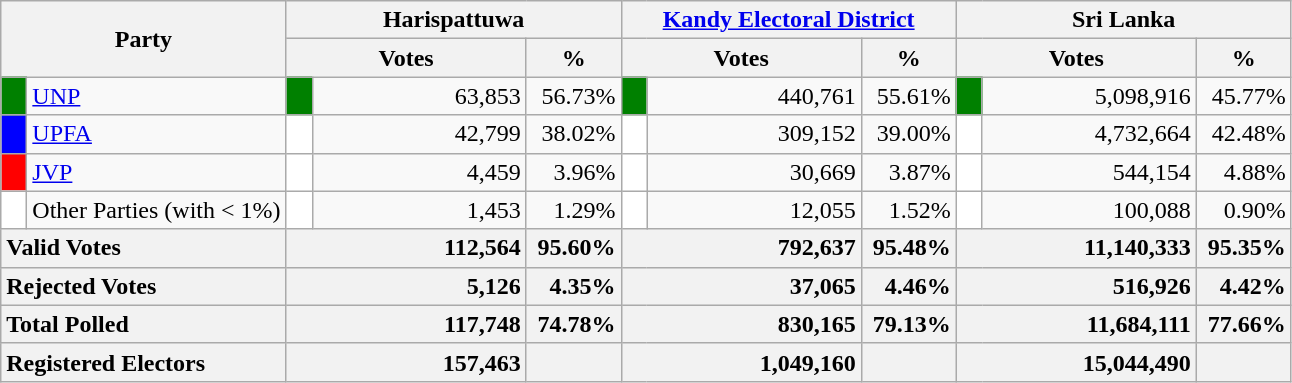<table class="wikitable">
<tr>
<th colspan="2" width="144px"rowspan="2">Party</th>
<th colspan="3" width="216px">Harispattuwa</th>
<th colspan="3" width="216px"><a href='#'>Kandy Electoral District</a></th>
<th colspan="3" width="216px">Sri Lanka</th>
</tr>
<tr>
<th colspan="2" width="144px">Votes</th>
<th>%</th>
<th colspan="2" width="144px">Votes</th>
<th>%</th>
<th colspan="2" width="144px">Votes</th>
<th>%</th>
</tr>
<tr>
<td style="background-color:green;" width="10px"></td>
<td style="text-align:left;"><a href='#'>UNP</a></td>
<td style="background-color:green;" width="10px"></td>
<td style="text-align:right;">63,853</td>
<td style="text-align:right;">56.73%</td>
<td style="background-color:green;" width="10px"></td>
<td style="text-align:right;">440,761</td>
<td style="text-align:right;">55.61%</td>
<td style="background-color:green;" width="10px"></td>
<td style="text-align:right;">5,098,916</td>
<td style="text-align:right;">45.77%</td>
</tr>
<tr>
<td style="background-color:blue;" width="10px"></td>
<td style="text-align:left;"><a href='#'>UPFA</a></td>
<td style="background-color:white;" width="10px"></td>
<td style="text-align:right;">42,799</td>
<td style="text-align:right;">38.02%</td>
<td style="background-color:white;" width="10px"></td>
<td style="text-align:right;">309,152</td>
<td style="text-align:right;">39.00%</td>
<td style="background-color:white;" width="10px"></td>
<td style="text-align:right;">4,732,664</td>
<td style="text-align:right;">42.48%</td>
</tr>
<tr>
<td style="background-color:red;" width="10px"></td>
<td style="text-align:left;"><a href='#'>JVP</a></td>
<td style="background-color:white;" width="10px"></td>
<td style="text-align:right;">4,459</td>
<td style="text-align:right;">3.96%</td>
<td style="background-color:white;" width="10px"></td>
<td style="text-align:right;">30,669</td>
<td style="text-align:right;">3.87%</td>
<td style="background-color:white;" width="10px"></td>
<td style="text-align:right;">544,154</td>
<td style="text-align:right;">4.88%</td>
</tr>
<tr>
<td style="background-color:white;" width="10px"></td>
<td style="text-align:left;">Other Parties (with < 1%)</td>
<td style="background-color:white;" width="10px"></td>
<td style="text-align:right;">1,453</td>
<td style="text-align:right;">1.29%</td>
<td style="background-color:white;" width="10px"></td>
<td style="text-align:right;">12,055</td>
<td style="text-align:right;">1.52%</td>
<td style="background-color:white;" width="10px"></td>
<td style="text-align:right;">100,088</td>
<td style="text-align:right;">0.90%</td>
</tr>
<tr>
<th colspan="2" width="144px"style="text-align:left;">Valid Votes</th>
<th style="text-align:right;"colspan="2" width="144px">112,564</th>
<th style="text-align:right;">95.60%</th>
<th style="text-align:right;"colspan="2" width="144px">792,637</th>
<th style="text-align:right;">95.48%</th>
<th style="text-align:right;"colspan="2" width="144px">11,140,333</th>
<th style="text-align:right;">95.35%</th>
</tr>
<tr>
<th colspan="2" width="144px"style="text-align:left;">Rejected Votes</th>
<th style="text-align:right;"colspan="2" width="144px">5,126</th>
<th style="text-align:right;">4.35%</th>
<th style="text-align:right;"colspan="2" width="144px">37,065</th>
<th style="text-align:right;">4.46%</th>
<th style="text-align:right;"colspan="2" width="144px">516,926</th>
<th style="text-align:right;">4.42%</th>
</tr>
<tr>
<th colspan="2" width="144px"style="text-align:left;">Total Polled</th>
<th style="text-align:right;"colspan="2" width="144px">117,748</th>
<th style="text-align:right;">74.78%</th>
<th style="text-align:right;"colspan="2" width="144px">830,165</th>
<th style="text-align:right;">79.13%</th>
<th style="text-align:right;"colspan="2" width="144px">11,684,111</th>
<th style="text-align:right;">77.66%</th>
</tr>
<tr>
<th colspan="2" width="144px"style="text-align:left;">Registered Electors</th>
<th style="text-align:right;"colspan="2" width="144px">157,463</th>
<th></th>
<th style="text-align:right;"colspan="2" width="144px">1,049,160</th>
<th></th>
<th style="text-align:right;"colspan="2" width="144px">15,044,490</th>
<th></th>
</tr>
</table>
